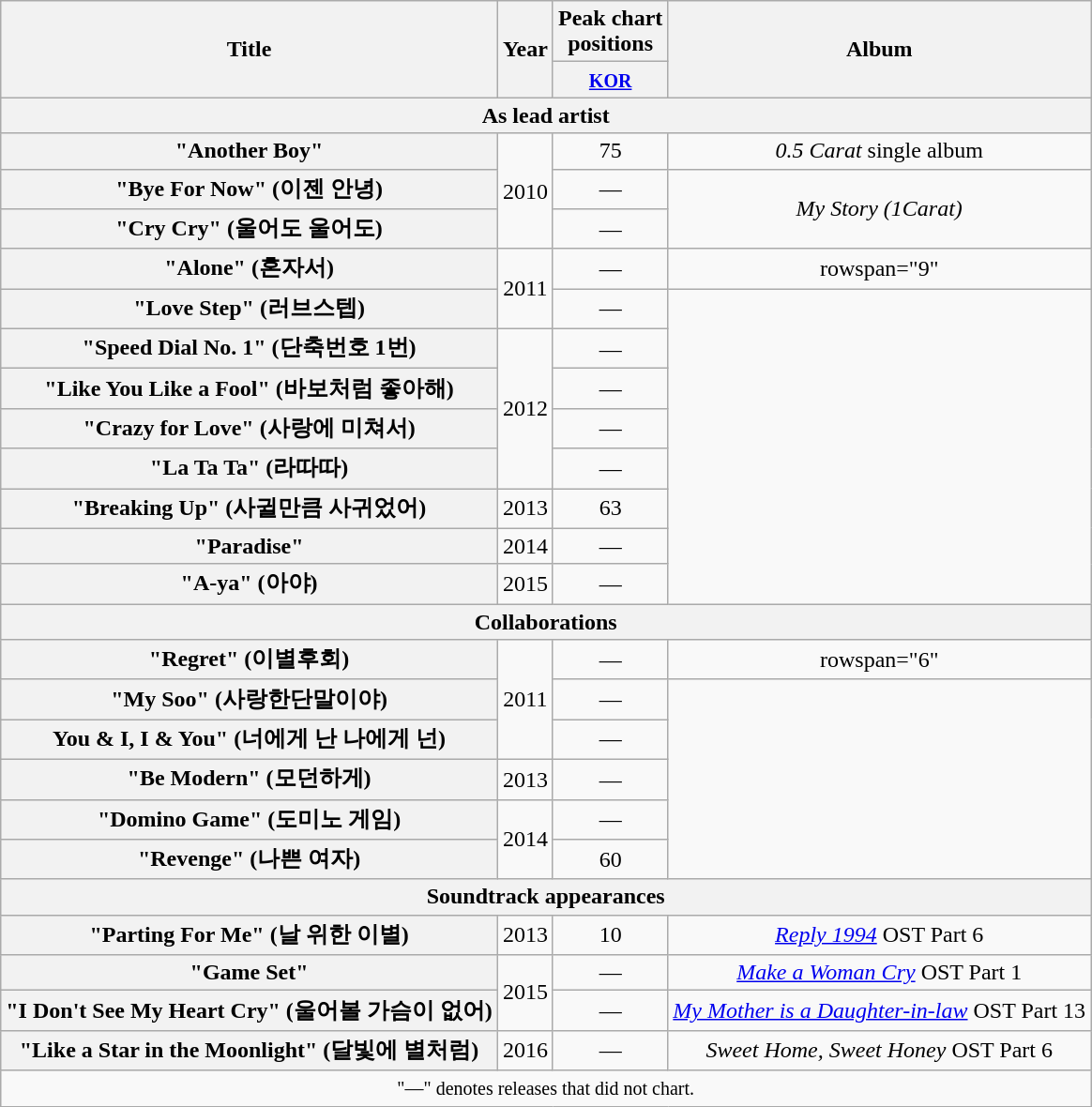<table class="wikitable plainrowheaders" style="text-align:center;">
<tr>
<th scope="col" rowspan="2">Title</th>
<th scope="col" rowspan="2">Year</th>
<th scope="col" colspan="1">Peak chart <br> positions</th>
<th scope="col" rowspan="2">Album</th>
</tr>
<tr>
<th><small><a href='#'>KOR</a></small><br></th>
</tr>
<tr>
<th colspan="4" scope="col">As lead artist</th>
</tr>
<tr>
<th scope="row">"Another Boy"</th>
<td rowspan="3">2010</td>
<td>75</td>
<td><em>0.5 Carat</em> single album</td>
</tr>
<tr>
<th scope="row">"Bye For Now" (이젠 안녕)</th>
<td>—</td>
<td rowspan="2"><em>My Story (1Carat)</em></td>
</tr>
<tr>
<th scope="row">"Cry Cry" (울어도 울어도)</th>
<td>—</td>
</tr>
<tr>
<th scope="row">"Alone" (혼자서)</th>
<td rowspan="2">2011</td>
<td>—</td>
<td>rowspan="9" </td>
</tr>
<tr>
<th scope="row">"Love Step" (러브스텝)</th>
<td>—</td>
</tr>
<tr>
<th scope="row">"Speed Dial No. 1" (단축번호 1번)</th>
<td rowspan="4">2012</td>
<td>—</td>
</tr>
<tr>
<th scope="row">"Like You Like a Fool" (바보처럼 좋아해)</th>
<td>—</td>
</tr>
<tr>
<th scope="row">"Crazy for Love" (사랑에 미쳐서)</th>
<td>—</td>
</tr>
<tr>
<th scope="row">"La Ta Ta" (라따따)</th>
<td>—</td>
</tr>
<tr>
<th scope="row">"Breaking Up" (사귈만큼 사귀었어)</th>
<td>2013</td>
<td>63</td>
</tr>
<tr>
<th scope="row">"Paradise"</th>
<td>2014</td>
<td>—</td>
</tr>
<tr>
<th scope="row">"A-ya" (아야)</th>
<td>2015</td>
<td>—</td>
</tr>
<tr>
<th colspan="4" scope="col">Collaborations</th>
</tr>
<tr>
<th scope="row">"Regret" (이별후회)<br></th>
<td rowspan="3">2011</td>
<td>—</td>
<td>rowspan="6" </td>
</tr>
<tr>
<th scope="row">"My Soo" (사랑한단말이야)<br></th>
<td>—</td>
</tr>
<tr>
<th scope="row">You & I, I & You" (너에게 난 나에게 넌)<br></th>
<td>—</td>
</tr>
<tr>
<th scope="row">"Be Modern" (모던하게)<br></th>
<td>2013</td>
<td>—</td>
</tr>
<tr>
<th scope="row">"Domino Game" (도미노 게임)<br></th>
<td rowspan="2">2014</td>
<td>—</td>
</tr>
<tr>
<th scope="row">"Revenge" (나쁜 여자)<br></th>
<td>60</td>
</tr>
<tr>
<th colspan="4" scope="col">Soundtrack appearances</th>
</tr>
<tr>
<th scope="row">"Parting For Me" (날 위한 이별)</th>
<td>2013</td>
<td>10</td>
<td><em><a href='#'>Reply 1994</a></em> OST Part 6</td>
</tr>
<tr>
<th scope="row">"Game Set"<br></th>
<td rowspan="2">2015</td>
<td>—</td>
<td><em><a href='#'>Make a Woman Cry</a></em> OST Part 1</td>
</tr>
<tr>
<th scope="row">"I Don't See My Heart Cry" (울어볼 가슴이 없어)</th>
<td>—</td>
<td><em><a href='#'>My Mother is a Daughter-in-law</a></em> OST Part 13</td>
</tr>
<tr>
<th scope="row">"Like  a Star in the Moonlight" (달빛에 별처럼)</th>
<td>2016</td>
<td>—</td>
<td><em>Sweet Home, Sweet Honey</em> OST Part 6</td>
</tr>
<tr>
<td colspan="4" align="center"><small>"—" denotes releases that did not chart.</small></td>
</tr>
</table>
